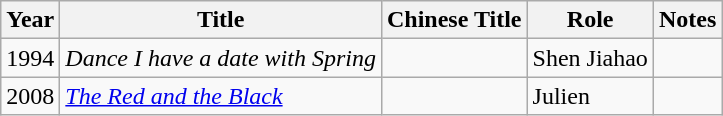<table class="wikitable">
<tr>
<th>Year</th>
<th>Title</th>
<th>Chinese Title</th>
<th>Role</th>
<th>Notes</th>
</tr>
<tr>
<td>1994</td>
<td><em>Dance I have a date with Spring</em></td>
<td></td>
<td>Shen Jiahao</td>
<td></td>
</tr>
<tr>
<td>2008</td>
<td><em><a href='#'>The Red and the Black</a></em></td>
<td></td>
<td>Julien</td>
<td></td>
</tr>
</table>
